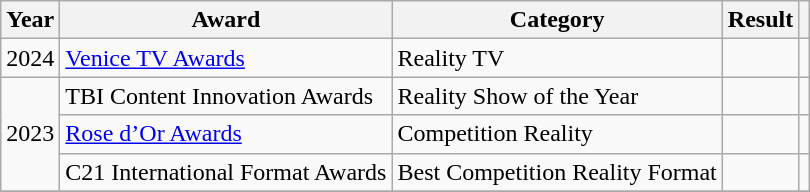<table class="wikitable">
<tr>
<th>Year</th>
<th>Award</th>
<th>Category</th>
<th>Result</th>
<th></th>
</tr>
<tr>
<td>2024</td>
<td><a href='#'>Venice TV Awards</a></td>
<td>Reality TV</td>
<td></td>
<td align="center"></td>
</tr>
<tr>
<td rowspan="3">2023</td>
<td>TBI Content Innovation Awards</td>
<td>Reality Show of the Year</td>
<td></td>
<td align="center"></td>
</tr>
<tr>
<td><a href='#'>Rose d’Or Awards</a></td>
<td>Competition Reality</td>
<td></td>
<td align="center"></td>
</tr>
<tr>
<td>C21 International Format Awards</td>
<td>Best Competition Reality Format</td>
<td></td>
<td align="center"></td>
</tr>
<tr>
</tr>
</table>
